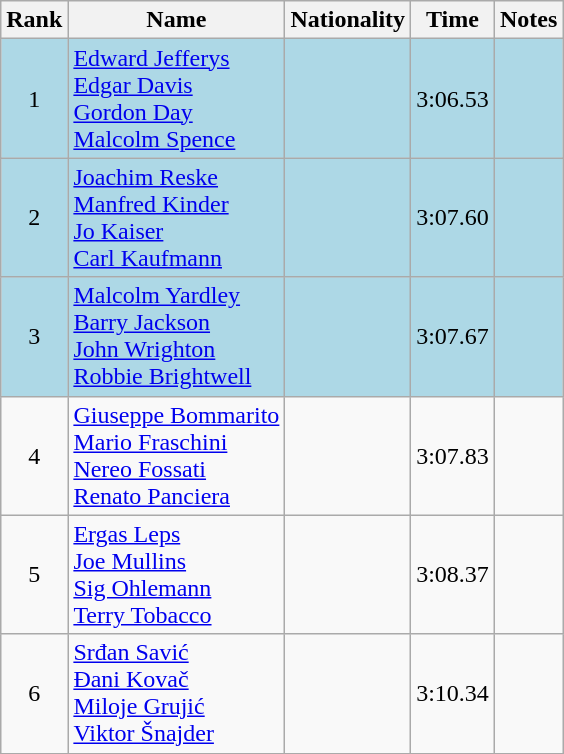<table class="wikitable sortable" style="text-align:center">
<tr>
<th>Rank</th>
<th>Name</th>
<th>Nationality</th>
<th>Time</th>
<th>Notes</th>
</tr>
<tr bgcolor=lightblue>
<td>1</td>
<td align=left><a href='#'>Edward Jefferys</a><br><a href='#'>Edgar Davis</a><br><a href='#'>Gordon Day</a><br><a href='#'>Malcolm Spence</a></td>
<td align=left></td>
<td>3:06.53</td>
<td></td>
</tr>
<tr bgcolor=lightblue>
<td>2</td>
<td align=left><a href='#'>Joachim Reske</a><br><a href='#'>Manfred Kinder</a><br><a href='#'>Jo Kaiser</a><br><a href='#'>Carl Kaufmann</a></td>
<td align=left></td>
<td>3:07.60</td>
<td></td>
</tr>
<tr bgcolor=lightblue>
<td>3</td>
<td align=left><a href='#'>Malcolm Yardley</a><br><a href='#'>Barry Jackson</a><br><a href='#'>John Wrighton</a><br><a href='#'>Robbie Brightwell</a></td>
<td align=left></td>
<td>3:07.67</td>
<td></td>
</tr>
<tr>
<td>4</td>
<td align=left><a href='#'>Giuseppe Bommarito</a><br><a href='#'>Mario Fraschini</a><br><a href='#'>Nereo Fossati</a><br><a href='#'>Renato Panciera</a></td>
<td align=left></td>
<td>3:07.83</td>
<td></td>
</tr>
<tr>
<td>5</td>
<td align=left><a href='#'>Ergas Leps</a><br><a href='#'>Joe Mullins</a><br><a href='#'>Sig Ohlemann</a><br><a href='#'>Terry Tobacco</a></td>
<td align=left></td>
<td>3:08.37</td>
<td></td>
</tr>
<tr>
<td>6</td>
<td align=left><a href='#'>Srđan Savić</a><br><a href='#'>Ðani Kovač</a><br><a href='#'>Miloje Grujić</a><br><a href='#'>Viktor Šnajder</a></td>
<td align=left></td>
<td>3:10.34</td>
<td></td>
</tr>
<tr>
</tr>
</table>
